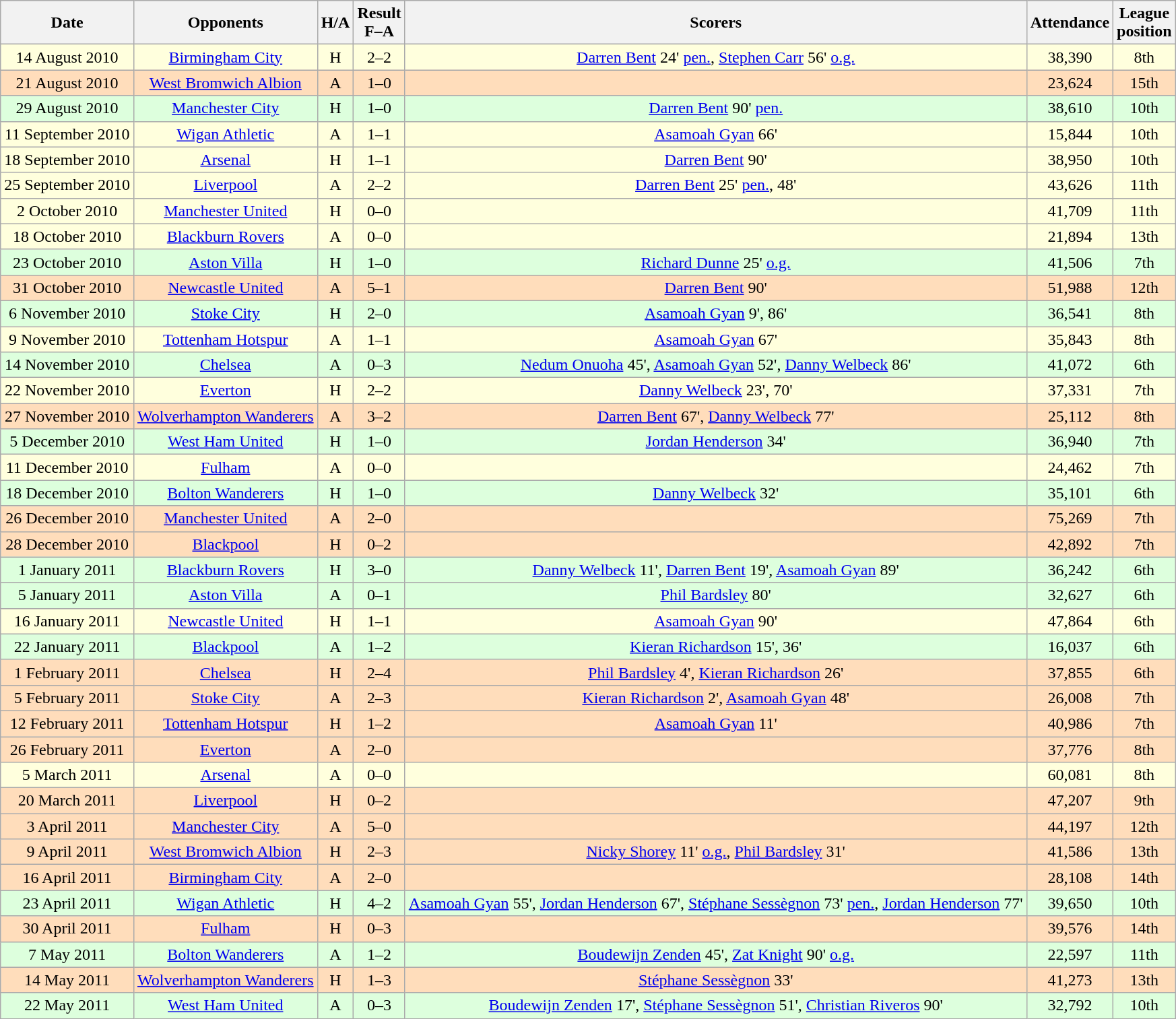<table class="wikitable" style="text-align:center">
<tr>
<th>Date</th>
<th>Opponents</th>
<th>H/A</th>
<th>Result<br>F–A</th>
<th>Scorers</th>
<th>Attendance</th>
<th>League<br>position</th>
</tr>
<tr bgcolor="#ffffdd">
<td>14 August 2010</td>
<td><a href='#'>Birmingham City</a></td>
<td>H</td>
<td>2–2</td>
<td><a href='#'>Darren Bent</a> 24' <a href='#'>pen.</a>, <a href='#'>Stephen Carr</a> 56' <a href='#'>o.g.</a></td>
<td>38,390</td>
<td>8th</td>
</tr>
<tr bgcolor="#ffddbb">
<td>21 August 2010</td>
<td><a href='#'>West Bromwich Albion</a></td>
<td>A</td>
<td>1–0</td>
<td></td>
<td>23,624</td>
<td>15th</td>
</tr>
<tr bgcolor="#ddffdd">
<td>29 August 2010</td>
<td><a href='#'>Manchester City</a></td>
<td>H</td>
<td>1–0</td>
<td><a href='#'>Darren Bent</a> 90' <a href='#'>pen.</a></td>
<td>38,610</td>
<td>10th</td>
</tr>
<tr bgcolor="#ffffdd">
<td>11 September 2010</td>
<td><a href='#'>Wigan Athletic</a></td>
<td>A</td>
<td>1–1</td>
<td><a href='#'>Asamoah Gyan</a> 66'</td>
<td>15,844</td>
<td>10th</td>
</tr>
<tr bgcolor="#ffffdd">
<td>18 September 2010</td>
<td><a href='#'>Arsenal</a></td>
<td>H</td>
<td>1–1</td>
<td><a href='#'>Darren Bent</a> 90'</td>
<td>38,950</td>
<td>10th</td>
</tr>
<tr bgcolor="#ffffdd">
<td>25 September 2010</td>
<td><a href='#'>Liverpool</a></td>
<td>A</td>
<td>2–2</td>
<td><a href='#'>Darren Bent</a> 25' <a href='#'>pen.</a>, 48'</td>
<td>43,626</td>
<td>11th</td>
</tr>
<tr bgcolor="#ffffdd">
<td>2 October 2010</td>
<td><a href='#'>Manchester United</a></td>
<td>H</td>
<td>0–0</td>
<td></td>
<td>41,709</td>
<td>11th</td>
</tr>
<tr bgcolor="#ffffdd">
<td>18 October 2010</td>
<td><a href='#'>Blackburn Rovers</a></td>
<td>A</td>
<td>0–0</td>
<td></td>
<td>21,894</td>
<td>13th</td>
</tr>
<tr bgcolor="#ddffdd">
<td>23 October 2010</td>
<td><a href='#'>Aston Villa</a></td>
<td>H</td>
<td>1–0</td>
<td><a href='#'>Richard Dunne</a> 25' <a href='#'>o.g.</a></td>
<td>41,506</td>
<td>7th</td>
</tr>
<tr bgcolor="#ffddbb">
<td>31 October 2010</td>
<td><a href='#'>Newcastle United</a></td>
<td>A</td>
<td>5–1</td>
<td><a href='#'>Darren Bent</a> 90'</td>
<td>51,988</td>
<td>12th</td>
</tr>
<tr bgcolor="#ddffdd">
<td>6 November 2010</td>
<td><a href='#'>Stoke City</a></td>
<td>H</td>
<td>2–0</td>
<td><a href='#'>Asamoah Gyan</a> 9', 86'</td>
<td>36,541</td>
<td>8th</td>
</tr>
<tr bgcolor="#ffffdd">
<td>9 November 2010</td>
<td><a href='#'>Tottenham Hotspur</a></td>
<td>A</td>
<td>1–1</td>
<td><a href='#'>Asamoah Gyan</a> 67'</td>
<td>35,843</td>
<td>8th</td>
</tr>
<tr bgcolor="#ddffdd">
<td>14 November 2010</td>
<td><a href='#'>Chelsea</a></td>
<td>A</td>
<td>0–3</td>
<td><a href='#'>Nedum Onuoha</a> 45', <a href='#'>Asamoah Gyan</a> 52', <a href='#'>Danny Welbeck</a> 86'</td>
<td>41,072</td>
<td>6th</td>
</tr>
<tr bgcolor="#ffffdd">
<td>22 November 2010</td>
<td><a href='#'>Everton</a></td>
<td>H</td>
<td>2–2</td>
<td><a href='#'>Danny Welbeck</a> 23', 70'</td>
<td>37,331</td>
<td>7th</td>
</tr>
<tr bgcolor="#ffddbb">
<td>27 November 2010</td>
<td><a href='#'>Wolverhampton Wanderers</a></td>
<td>A</td>
<td>3–2</td>
<td><a href='#'>Darren Bent</a> 67', <a href='#'>Danny Welbeck</a> 77'</td>
<td>25,112</td>
<td>8th</td>
</tr>
<tr bgcolor="#ddffdd">
<td>5 December 2010</td>
<td><a href='#'>West Ham United</a></td>
<td>H</td>
<td>1–0</td>
<td><a href='#'>Jordan Henderson</a> 34'</td>
<td>36,940</td>
<td>7th</td>
</tr>
<tr bgcolor="#ffffdd">
<td>11 December 2010</td>
<td><a href='#'>Fulham</a></td>
<td>A</td>
<td>0–0</td>
<td></td>
<td>24,462</td>
<td>7th</td>
</tr>
<tr bgcolor="#ddffdd">
<td>18 December 2010</td>
<td><a href='#'>Bolton Wanderers</a></td>
<td>H</td>
<td>1–0</td>
<td><a href='#'>Danny Welbeck</a> 32'</td>
<td>35,101</td>
<td>6th</td>
</tr>
<tr bgcolor="#ffddbb">
<td>26 December 2010</td>
<td><a href='#'>Manchester United</a></td>
<td>A</td>
<td>2–0</td>
<td></td>
<td>75,269</td>
<td>7th</td>
</tr>
<tr bgcolor="#ffddbb">
<td>28 December 2010</td>
<td><a href='#'>Blackpool</a></td>
<td>H</td>
<td>0–2</td>
<td></td>
<td>42,892</td>
<td>7th</td>
</tr>
<tr bgcolor="#ddffdd">
<td>1 January 2011</td>
<td><a href='#'>Blackburn Rovers</a></td>
<td>H</td>
<td>3–0</td>
<td><a href='#'>Danny Welbeck</a> 11', <a href='#'>Darren Bent</a> 19', <a href='#'>Asamoah Gyan</a> 89'</td>
<td>36,242</td>
<td>6th</td>
</tr>
<tr bgcolor="#ddffdd">
<td>5 January 2011</td>
<td><a href='#'>Aston Villa</a></td>
<td>A</td>
<td>0–1</td>
<td><a href='#'>Phil Bardsley</a> 80'</td>
<td>32,627</td>
<td>6th</td>
</tr>
<tr bgcolor="#ffffdd">
<td>16 January 2011</td>
<td><a href='#'>Newcastle United</a></td>
<td>H</td>
<td>1–1</td>
<td><a href='#'>Asamoah Gyan</a> 90'</td>
<td>47,864</td>
<td>6th</td>
</tr>
<tr bgcolor="#ddffdd">
<td>22 January 2011</td>
<td><a href='#'>Blackpool</a></td>
<td>A</td>
<td>1–2</td>
<td><a href='#'>Kieran Richardson</a> 15', 36'</td>
<td>16,037</td>
<td>6th</td>
</tr>
<tr bgcolor="#ffddbb">
<td>1 February 2011</td>
<td><a href='#'>Chelsea</a></td>
<td>H</td>
<td>2–4</td>
<td><a href='#'>Phil Bardsley</a> 4', <a href='#'>Kieran Richardson</a> 26'</td>
<td>37,855</td>
<td>6th</td>
</tr>
<tr bgcolor="#ffddbb">
<td>5 February 2011</td>
<td><a href='#'>Stoke City</a></td>
<td>A</td>
<td>2–3</td>
<td><a href='#'>Kieran Richardson</a> 2', <a href='#'>Asamoah Gyan</a> 48'</td>
<td>26,008</td>
<td>7th</td>
</tr>
<tr bgcolor="#ffddbb">
<td>12 February 2011</td>
<td><a href='#'>Tottenham Hotspur</a></td>
<td>H</td>
<td>1–2</td>
<td><a href='#'>Asamoah Gyan</a> 11'</td>
<td>40,986</td>
<td>7th</td>
</tr>
<tr bgcolor="#ffddbb">
<td>26 February 2011</td>
<td><a href='#'>Everton</a></td>
<td>A</td>
<td>2–0</td>
<td></td>
<td>37,776</td>
<td>8th</td>
</tr>
<tr bgcolor="#ffffdd">
<td>5 March 2011</td>
<td><a href='#'>Arsenal</a></td>
<td>A</td>
<td>0–0</td>
<td></td>
<td>60,081</td>
<td>8th</td>
</tr>
<tr bgcolor="#ffddbb">
<td>20 March 2011</td>
<td><a href='#'>Liverpool</a></td>
<td>H</td>
<td>0–2</td>
<td></td>
<td>47,207</td>
<td>9th</td>
</tr>
<tr bgcolor="#ffddbb">
<td>3 April 2011</td>
<td><a href='#'>Manchester City</a></td>
<td>A</td>
<td>5–0</td>
<td></td>
<td>44,197</td>
<td>12th</td>
</tr>
<tr bgcolor="#ffddbb">
<td>9 April 2011</td>
<td><a href='#'>West Bromwich Albion</a></td>
<td>H</td>
<td>2–3</td>
<td><a href='#'>Nicky Shorey</a> 11' <a href='#'>o.g.</a>, <a href='#'>Phil Bardsley</a> 31'</td>
<td>41,586</td>
<td>13th</td>
</tr>
<tr bgcolor="#ffddbb">
<td>16 April 2011</td>
<td><a href='#'>Birmingham City</a></td>
<td>A</td>
<td>2–0</td>
<td></td>
<td>28,108</td>
<td>14th</td>
</tr>
<tr bgcolor="#ddffdd">
<td>23 April 2011</td>
<td><a href='#'>Wigan Athletic</a></td>
<td>H</td>
<td>4–2</td>
<td><a href='#'>Asamoah Gyan</a> 55', <a href='#'>Jordan Henderson</a> 67', <a href='#'>Stéphane Sessègnon</a> 73' <a href='#'>pen.</a>, <a href='#'>Jordan Henderson</a> 77'</td>
<td>39,650</td>
<td>10th</td>
</tr>
<tr bgcolor="#ffddbb">
<td>30 April 2011</td>
<td><a href='#'>Fulham</a></td>
<td>H</td>
<td>0–3</td>
<td></td>
<td>39,576</td>
<td>14th</td>
</tr>
<tr bgcolor="#ddffdd">
<td>7 May 2011</td>
<td><a href='#'>Bolton Wanderers</a></td>
<td>A</td>
<td>1–2</td>
<td><a href='#'>Boudewijn Zenden</a> 45', <a href='#'>Zat Knight</a> 90' <a href='#'>o.g.</a></td>
<td>22,597</td>
<td>11th</td>
</tr>
<tr bgcolor="#ffddbb">
<td>14 May 2011</td>
<td><a href='#'>Wolverhampton Wanderers</a></td>
<td>H</td>
<td>1–3</td>
<td><a href='#'>Stéphane Sessègnon</a> 33'</td>
<td>41,273</td>
<td>13th</td>
</tr>
<tr bgcolor="#ddffdd">
<td>22 May 2011</td>
<td><a href='#'>West Ham United</a></td>
<td>A</td>
<td>0–3</td>
<td><a href='#'>Boudewijn Zenden</a> 17', <a href='#'>Stéphane Sessègnon</a> 51', <a href='#'>Christian Riveros</a> 90'</td>
<td>32,792</td>
<td>10th</td>
</tr>
</table>
